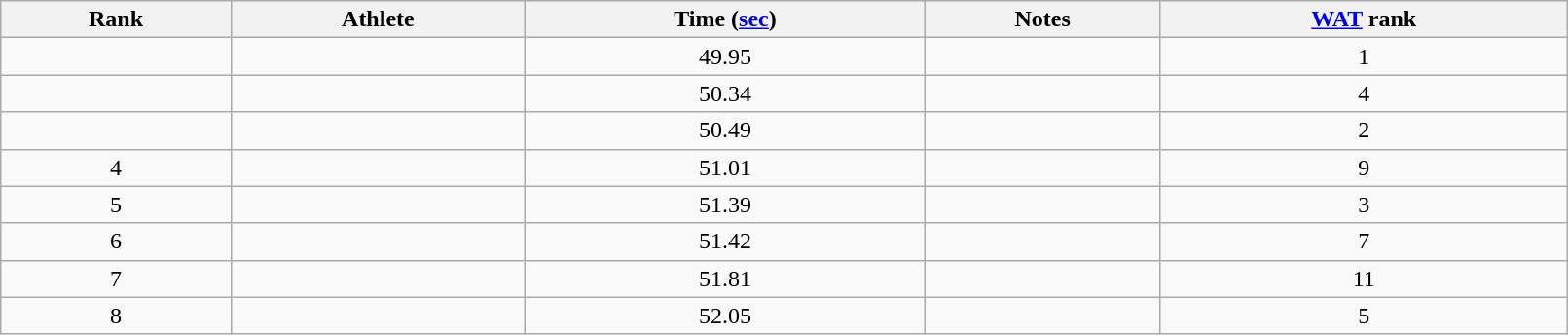<table class="wikitable"  width=85%>
<tr>
<th>Rank</th>
<th>Athlete</th>
<th>Time (<a href='#'>sec</a>)</th>
<th>Notes</th>
<th><a href='#'>WAT</a> rank</th>
</tr>
<tr align="center">
<td></td>
<td align="left"></td>
<td>49.95</td>
<td></td>
<td>1</td>
</tr>
<tr align="center">
<td></td>
<td align="left"></td>
<td>50.34</td>
<td></td>
<td>4</td>
</tr>
<tr align="center">
<td></td>
<td align="left"></td>
<td>50.49</td>
<td></td>
<td>2</td>
</tr>
<tr align="center">
<td>4</td>
<td align="left"></td>
<td>51.01</td>
<td></td>
<td>9</td>
</tr>
<tr align="center">
<td>5</td>
<td align="left"></td>
<td>51.39</td>
<td></td>
<td>3</td>
</tr>
<tr align="center">
<td>6</td>
<td align="left"></td>
<td>51.42</td>
<td></td>
<td>7</td>
</tr>
<tr align="center">
<td>7</td>
<td align="left"></td>
<td>51.81</td>
<td></td>
<td>11</td>
</tr>
<tr align="center">
<td>8</td>
<td align="left"></td>
<td>52.05</td>
<td></td>
<td>5</td>
</tr>
</table>
